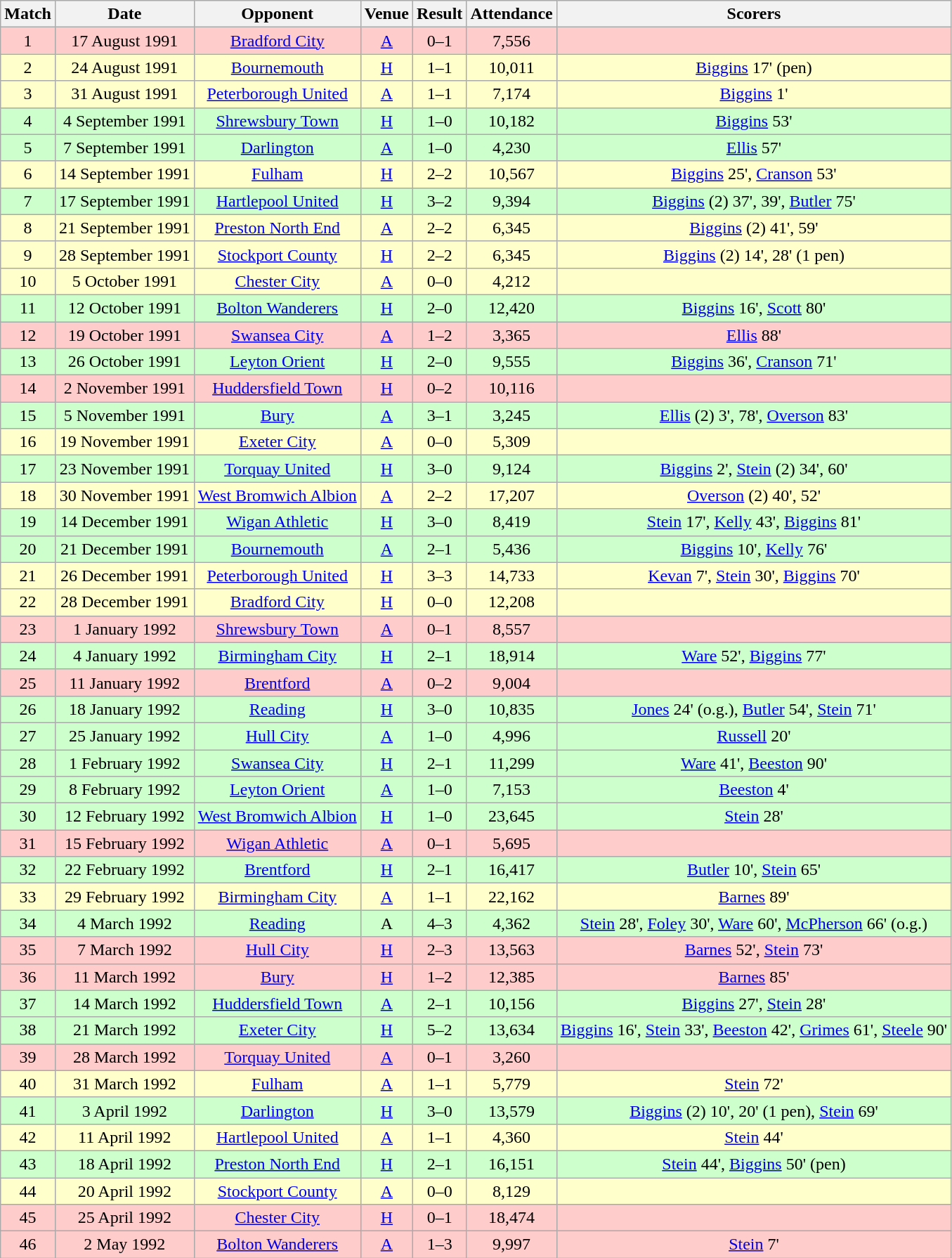<table class="wikitable" style="font-size:100%; text-align:center">
<tr>
<th>Match</th>
<th>Date</th>
<th>Opponent</th>
<th>Venue</th>
<th>Result</th>
<th>Attendance</th>
<th>Scorers</th>
</tr>
<tr style="background-color: #FFCCCC;">
<td>1</td>
<td>17 August 1991</td>
<td><a href='#'>Bradford City</a></td>
<td><a href='#'>A</a></td>
<td>0–1</td>
<td>7,556</td>
<td></td>
</tr>
<tr style="background-color: #FFFFCC;">
<td>2</td>
<td>24 August 1991</td>
<td><a href='#'>Bournemouth</a></td>
<td><a href='#'>H</a></td>
<td>1–1</td>
<td>10,011</td>
<td><a href='#'>Biggins</a> 17' (pen)</td>
</tr>
<tr style="background-color: #FFFFCC;">
<td>3</td>
<td>31 August 1991</td>
<td><a href='#'>Peterborough United</a></td>
<td><a href='#'>A</a></td>
<td>1–1</td>
<td>7,174</td>
<td><a href='#'>Biggins</a> 1'</td>
</tr>
<tr style="background-color: #CCFFCC;">
<td>4</td>
<td>4 September 1991</td>
<td><a href='#'>Shrewsbury Town</a></td>
<td><a href='#'>H</a></td>
<td>1–0</td>
<td>10,182</td>
<td><a href='#'>Biggins</a> 53'</td>
</tr>
<tr style="background-color: #CCFFCC;">
<td>5</td>
<td>7 September 1991</td>
<td><a href='#'>Darlington</a></td>
<td><a href='#'>A</a></td>
<td>1–0</td>
<td>4,230</td>
<td><a href='#'>Ellis</a> 57'</td>
</tr>
<tr style="background-color: #FFFFCC;">
<td>6</td>
<td>14 September 1991</td>
<td><a href='#'>Fulham</a></td>
<td><a href='#'>H</a></td>
<td>2–2</td>
<td>10,567</td>
<td><a href='#'>Biggins</a> 25', <a href='#'>Cranson</a> 53'</td>
</tr>
<tr style="background-color: #CCFFCC;">
<td>7</td>
<td>17 September 1991</td>
<td><a href='#'>Hartlepool United</a></td>
<td><a href='#'>H</a></td>
<td>3–2</td>
<td>9,394</td>
<td><a href='#'>Biggins</a> (2) 37', 39', <a href='#'>Butler</a> 75'</td>
</tr>
<tr style="background-color: #FFFFCC;">
<td>8</td>
<td>21 September 1991</td>
<td><a href='#'>Preston North End</a></td>
<td><a href='#'>A</a></td>
<td>2–2</td>
<td>6,345</td>
<td><a href='#'>Biggins</a> (2) 41', 59'</td>
</tr>
<tr style="background-color: #FFFFCC;">
<td>9</td>
<td>28 September 1991</td>
<td><a href='#'>Stockport County</a></td>
<td><a href='#'>H</a></td>
<td>2–2</td>
<td>6,345</td>
<td><a href='#'>Biggins</a> (2) 14', 28' (1 pen)</td>
</tr>
<tr style="background-color: #FFFFCC;">
<td>10</td>
<td>5 October 1991</td>
<td><a href='#'>Chester City</a></td>
<td><a href='#'>A</a></td>
<td>0–0</td>
<td>4,212</td>
<td></td>
</tr>
<tr style="background-color: #CCFFCC;">
<td>11</td>
<td>12 October 1991</td>
<td><a href='#'>Bolton Wanderers</a></td>
<td><a href='#'>H</a></td>
<td>2–0</td>
<td>12,420</td>
<td><a href='#'>Biggins</a> 16', <a href='#'>Scott</a> 80'</td>
</tr>
<tr style="background-color: #FFCCCC;">
<td>12</td>
<td>19 October 1991</td>
<td><a href='#'>Swansea City</a></td>
<td><a href='#'>A</a></td>
<td>1–2</td>
<td>3,365</td>
<td><a href='#'>Ellis</a> 88'</td>
</tr>
<tr style="background-color: #CCFFCC;">
<td>13</td>
<td>26 October 1991</td>
<td><a href='#'>Leyton Orient</a></td>
<td><a href='#'>H</a></td>
<td>2–0</td>
<td>9,555</td>
<td><a href='#'>Biggins</a> 36', <a href='#'>Cranson</a> 71'</td>
</tr>
<tr style="background-color: #FFCCCC;">
<td>14</td>
<td>2 November 1991</td>
<td><a href='#'>Huddersfield Town</a></td>
<td><a href='#'>H</a></td>
<td>0–2</td>
<td>10,116</td>
<td></td>
</tr>
<tr style="background-color: #CCFFCC;">
<td>15</td>
<td>5 November 1991</td>
<td><a href='#'>Bury</a></td>
<td><a href='#'>A</a></td>
<td>3–1</td>
<td>3,245</td>
<td><a href='#'>Ellis</a> (2) 3', 78', <a href='#'>Overson</a> 83'</td>
</tr>
<tr style="background-color: #FFFFCC;">
<td>16</td>
<td>19 November 1991</td>
<td><a href='#'>Exeter City</a></td>
<td><a href='#'>A</a></td>
<td>0–0</td>
<td>5,309</td>
<td></td>
</tr>
<tr style="background-color: #CCFFCC;">
<td>17</td>
<td>23 November 1991</td>
<td><a href='#'>Torquay United</a></td>
<td><a href='#'>H</a></td>
<td>3–0</td>
<td>9,124</td>
<td><a href='#'>Biggins</a> 2', <a href='#'>Stein</a> (2) 34', 60'</td>
</tr>
<tr style="background-color: #FFFFCC;">
<td>18</td>
<td>30 November 1991</td>
<td><a href='#'>West Bromwich Albion</a></td>
<td><a href='#'>A</a></td>
<td>2–2</td>
<td>17,207</td>
<td><a href='#'>Overson</a> (2) 40', 52'</td>
</tr>
<tr style="background-color: #CCFFCC;">
<td>19</td>
<td>14 December 1991</td>
<td><a href='#'>Wigan Athletic</a></td>
<td><a href='#'>H</a></td>
<td>3–0</td>
<td>8,419</td>
<td><a href='#'>Stein</a> 17', <a href='#'>Kelly</a> 43', <a href='#'>Biggins</a> 81'</td>
</tr>
<tr style="background-color: #CCFFCC;">
<td>20</td>
<td>21 December 1991</td>
<td><a href='#'>Bournemouth</a></td>
<td><a href='#'>A</a></td>
<td>2–1</td>
<td>5,436</td>
<td><a href='#'>Biggins</a> 10', <a href='#'>Kelly</a> 76'</td>
</tr>
<tr style="background-color: #FFFFCC;">
<td>21</td>
<td>26 December 1991</td>
<td><a href='#'>Peterborough United</a></td>
<td><a href='#'>H</a></td>
<td>3–3</td>
<td>14,733</td>
<td><a href='#'>Kevan</a> 7', <a href='#'>Stein</a> 30', <a href='#'>Biggins</a> 70'</td>
</tr>
<tr style="background-color: #FFFFCC;">
<td>22</td>
<td>28 December 1991</td>
<td><a href='#'>Bradford City</a></td>
<td><a href='#'>H</a></td>
<td>0–0</td>
<td>12,208</td>
<td></td>
</tr>
<tr style="background-color: #FFCCCC;">
<td>23</td>
<td>1 January 1992</td>
<td><a href='#'>Shrewsbury Town</a></td>
<td><a href='#'>A</a></td>
<td>0–1</td>
<td>8,557</td>
<td></td>
</tr>
<tr style="background-color: #CCFFCC;">
<td>24</td>
<td>4 January 1992</td>
<td><a href='#'>Birmingham City</a></td>
<td><a href='#'>H</a></td>
<td>2–1</td>
<td>18,914</td>
<td><a href='#'>Ware</a> 52', <a href='#'>Biggins</a> 77'</td>
</tr>
<tr style="background-color: #FFCCCC;">
<td>25</td>
<td>11 January 1992</td>
<td><a href='#'>Brentford</a></td>
<td><a href='#'>A</a></td>
<td>0–2</td>
<td>9,004</td>
<td></td>
</tr>
<tr style="background-color: #CCFFCC;">
<td>26</td>
<td>18 January 1992</td>
<td><a href='#'>Reading</a></td>
<td><a href='#'>H</a></td>
<td>3–0</td>
<td>10,835</td>
<td><a href='#'>Jones</a> 24' (o.g.), <a href='#'>Butler</a> 54', <a href='#'>Stein</a> 71'</td>
</tr>
<tr style="background-color: #CCFFCC;">
<td>27</td>
<td>25 January 1992</td>
<td><a href='#'>Hull City</a></td>
<td><a href='#'>A</a></td>
<td>1–0</td>
<td>4,996</td>
<td><a href='#'>Russell</a> 20'</td>
</tr>
<tr style="background-color: #CCFFCC;">
<td>28</td>
<td>1 February 1992</td>
<td><a href='#'>Swansea City</a></td>
<td><a href='#'>H</a></td>
<td>2–1</td>
<td>11,299</td>
<td><a href='#'>Ware</a> 41', <a href='#'>Beeston</a> 90'</td>
</tr>
<tr style="background-color: #CCFFCC;">
<td>29</td>
<td>8 February 1992</td>
<td><a href='#'>Leyton Orient</a></td>
<td><a href='#'>A</a></td>
<td>1–0</td>
<td>7,153</td>
<td><a href='#'>Beeston</a> 4'</td>
</tr>
<tr style="background-color: #CCFFCC;">
<td>30</td>
<td>12 February 1992</td>
<td><a href='#'>West Bromwich Albion</a></td>
<td><a href='#'>H</a></td>
<td>1–0</td>
<td>23,645</td>
<td><a href='#'>Stein</a> 28'</td>
</tr>
<tr style="background-color: #FFCCCC;">
<td>31</td>
<td>15 February 1992</td>
<td><a href='#'>Wigan Athletic</a></td>
<td><a href='#'>A</a></td>
<td>0–1</td>
<td>5,695</td>
<td></td>
</tr>
<tr style="background-color: #CCFFCC;">
<td>32</td>
<td>22 February 1992</td>
<td><a href='#'>Brentford</a></td>
<td><a href='#'>H</a></td>
<td>2–1</td>
<td>16,417</td>
<td><a href='#'>Butler</a> 10', <a href='#'>Stein</a> 65'</td>
</tr>
<tr style="background-color: #FFFFCC;">
<td>33</td>
<td>29 February 1992</td>
<td><a href='#'>Birmingham City</a></td>
<td><a href='#'>A</a></td>
<td>1–1</td>
<td>22,162</td>
<td><a href='#'>Barnes</a> 89'</td>
</tr>
<tr style="background-color: #CCFFCC;">
<td>34</td>
<td>4 March 1992</td>
<td><a href='#'>Reading</a></td>
<td>A</td>
<td>4–3</td>
<td>4,362</td>
<td><a href='#'>Stein</a> 28', <a href='#'>Foley</a> 30', <a href='#'>Ware</a> 60', <a href='#'>McPherson</a> 66' (o.g.)</td>
</tr>
<tr style="background-color: #FFCCCC;">
<td>35</td>
<td>7 March 1992</td>
<td><a href='#'>Hull City</a></td>
<td><a href='#'>H</a></td>
<td>2–3</td>
<td>13,563</td>
<td><a href='#'>Barnes</a> 52', <a href='#'>Stein</a> 73'</td>
</tr>
<tr style="background-color: #FFCCCC;">
<td>36</td>
<td>11 March 1992</td>
<td><a href='#'>Bury</a></td>
<td><a href='#'>H</a></td>
<td>1–2</td>
<td>12,385</td>
<td><a href='#'>Barnes</a> 85'</td>
</tr>
<tr style="background-color: #CCFFCC;">
<td>37</td>
<td>14 March 1992</td>
<td><a href='#'>Huddersfield Town</a></td>
<td><a href='#'>A</a></td>
<td>2–1</td>
<td>10,156</td>
<td><a href='#'>Biggins</a> 27', <a href='#'>Stein</a> 28'</td>
</tr>
<tr style="background-color: #CCFFCC;">
<td>38</td>
<td>21 March 1992</td>
<td><a href='#'>Exeter City</a></td>
<td><a href='#'>H</a></td>
<td>5–2</td>
<td>13,634</td>
<td><a href='#'>Biggins</a> 16', <a href='#'>Stein</a> 33', <a href='#'>Beeston</a> 42', <a href='#'>Grimes</a> 61', <a href='#'>Steele</a> 90'</td>
</tr>
<tr style="background-color: #FFCCCC;">
<td>39</td>
<td>28 March 1992</td>
<td><a href='#'>Torquay United</a></td>
<td><a href='#'>A</a></td>
<td>0–1</td>
<td>3,260</td>
<td></td>
</tr>
<tr style="background-color: #FFFFCC;">
<td>40</td>
<td>31 March 1992</td>
<td><a href='#'>Fulham</a></td>
<td><a href='#'>A</a></td>
<td>1–1</td>
<td>5,779</td>
<td><a href='#'>Stein</a> 72'</td>
</tr>
<tr style="background-color: #CCFFCC;">
<td>41</td>
<td>3 April 1992</td>
<td><a href='#'>Darlington</a></td>
<td><a href='#'>H</a></td>
<td>3–0</td>
<td>13,579</td>
<td><a href='#'>Biggins</a> (2) 10', 20' (1 pen), <a href='#'>Stein</a> 69'</td>
</tr>
<tr style="background-color: #FFFFCC;">
<td>42</td>
<td>11 April 1992</td>
<td><a href='#'>Hartlepool United</a></td>
<td><a href='#'>A</a></td>
<td>1–1</td>
<td>4,360</td>
<td><a href='#'>Stein</a> 44'</td>
</tr>
<tr style="background-color: #CCFFCC;">
<td>43</td>
<td>18 April 1992</td>
<td><a href='#'>Preston North End</a></td>
<td><a href='#'>H</a></td>
<td>2–1</td>
<td>16,151</td>
<td><a href='#'>Stein</a> 44', <a href='#'>Biggins</a> 50' (pen)</td>
</tr>
<tr style="background-color: #FFFFCC;">
<td>44</td>
<td>20 April 1992</td>
<td><a href='#'>Stockport County</a></td>
<td><a href='#'>A</a></td>
<td>0–0</td>
<td>8,129</td>
<td></td>
</tr>
<tr style="background-color: #FFCCCC;">
<td>45</td>
<td>25 April 1992</td>
<td><a href='#'>Chester City</a></td>
<td><a href='#'>H</a></td>
<td>0–1</td>
<td>18,474</td>
<td></td>
</tr>
<tr style="background-color: #FFCCCC;">
<td>46</td>
<td>2 May 1992</td>
<td><a href='#'>Bolton Wanderers</a></td>
<td><a href='#'>A</a></td>
<td>1–3</td>
<td>9,997</td>
<td><a href='#'>Stein</a> 7'</td>
</tr>
</table>
